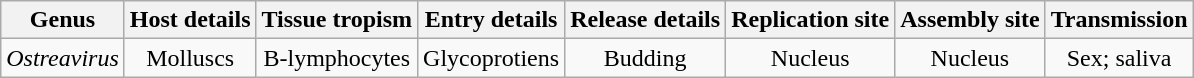<table class="wikitable sortable" style="text-align:center">
<tr>
<th>Genus</th>
<th>Host details</th>
<th>Tissue tropism</th>
<th>Entry details</th>
<th>Release details</th>
<th>Replication site</th>
<th>Assembly site</th>
<th>Transmission</th>
</tr>
<tr>
<td><em>Ostreavirus</em></td>
<td>Molluscs</td>
<td>B-lymphocytes</td>
<td>Glycoprotiens</td>
<td>Budding</td>
<td>Nucleus</td>
<td>Nucleus</td>
<td>Sex; saliva</td>
</tr>
</table>
